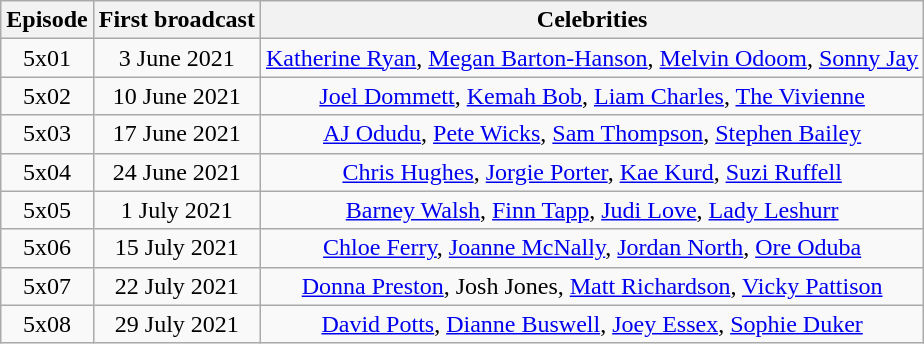<table class="wikitable" style="text-align:center;">
<tr>
<th>Episode</th>
<th>First broadcast</th>
<th>Celebrities</th>
</tr>
<tr>
<td>5x01</td>
<td>3 June 2021</td>
<td><a href='#'>Katherine Ryan</a>, <a href='#'>Megan Barton-Hanson</a>, <a href='#'>Melvin Odoom</a>, <a href='#'>Sonny Jay</a></td>
</tr>
<tr>
<td>5x02</td>
<td>10 June 2021</td>
<td><a href='#'>Joel Dommett</a>, <a href='#'>Kemah Bob</a>, <a href='#'>Liam Charles</a>, <a href='#'>The Vivienne</a></td>
</tr>
<tr>
<td>5x03</td>
<td>17 June 2021</td>
<td><a href='#'>AJ Odudu</a>, <a href='#'>Pete Wicks</a>, <a href='#'>Sam Thompson</a>, <a href='#'>Stephen Bailey</a></td>
</tr>
<tr>
<td>5x04</td>
<td>24 June 2021</td>
<td><a href='#'>Chris Hughes</a>, <a href='#'>Jorgie Porter</a>, <a href='#'>Kae Kurd</a>, <a href='#'>Suzi Ruffell</a></td>
</tr>
<tr>
<td>5x05</td>
<td>1 July 2021</td>
<td><a href='#'>Barney Walsh</a>, <a href='#'>Finn Tapp</a>, <a href='#'>Judi Love</a>, <a href='#'>Lady Leshurr</a></td>
</tr>
<tr>
<td>5x06</td>
<td>15 July 2021</td>
<td><a href='#'>Chloe Ferry</a>, <a href='#'>Joanne McNally</a>, <a href='#'>Jordan North</a>, <a href='#'>Ore Oduba</a></td>
</tr>
<tr>
<td>5x07</td>
<td>22 July 2021</td>
<td><a href='#'>Donna Preston</a>, Josh Jones, <a href='#'>Matt Richardson</a>, <a href='#'>Vicky Pattison</a></td>
</tr>
<tr>
<td>5x08</td>
<td>29 July 2021</td>
<td><a href='#'>David Potts</a>, <a href='#'>Dianne Buswell</a>, <a href='#'>Joey Essex</a>, <a href='#'>Sophie Duker</a></td>
</tr>
</table>
